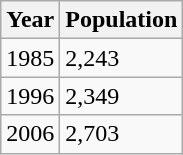<table class="wikitable">
<tr>
<th>Year</th>
<th>Population</th>
</tr>
<tr>
<td>1985</td>
<td>2,243</td>
</tr>
<tr>
<td>1996</td>
<td>2,349</td>
</tr>
<tr>
<td>2006</td>
<td>2,703</td>
</tr>
</table>
